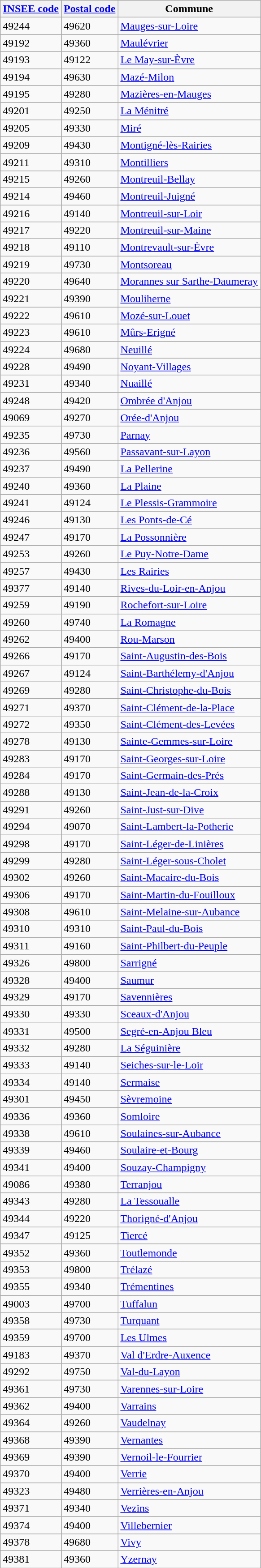<table class="wikitable sortable">
<tr>
<th><a href='#'>INSEE code</a></th>
<th><a href='#'>Postal code</a></th>
<th>Commune</th>
</tr>
<tr>
<td>49244</td>
<td>49620</td>
<td><a href='#'>Mauges-sur-Loire</a></td>
</tr>
<tr>
<td>49192</td>
<td>49360</td>
<td><a href='#'>Maulévrier</a></td>
</tr>
<tr>
<td>49193</td>
<td>49122</td>
<td><a href='#'>Le May-sur-Èvre</a></td>
</tr>
<tr>
<td>49194</td>
<td>49630</td>
<td><a href='#'>Mazé-Milon</a></td>
</tr>
<tr>
<td>49195</td>
<td>49280</td>
<td><a href='#'>Mazières-en-Mauges</a></td>
</tr>
<tr>
<td>49201</td>
<td>49250</td>
<td><a href='#'>La Ménitré</a></td>
</tr>
<tr>
<td>49205</td>
<td>49330</td>
<td><a href='#'>Miré</a></td>
</tr>
<tr>
<td>49209</td>
<td>49430</td>
<td><a href='#'>Montigné-lès-Rairies</a></td>
</tr>
<tr>
<td>49211</td>
<td>49310</td>
<td><a href='#'>Montilliers</a></td>
</tr>
<tr>
<td>49215</td>
<td>49260</td>
<td><a href='#'>Montreuil-Bellay</a></td>
</tr>
<tr>
<td>49214</td>
<td>49460</td>
<td><a href='#'>Montreuil-Juigné</a></td>
</tr>
<tr>
<td>49216</td>
<td>49140</td>
<td><a href='#'>Montreuil-sur-Loir</a></td>
</tr>
<tr>
<td>49217</td>
<td>49220</td>
<td><a href='#'>Montreuil-sur-Maine</a></td>
</tr>
<tr>
<td>49218</td>
<td>49110</td>
<td><a href='#'>Montrevault-sur-Èvre</a></td>
</tr>
<tr>
<td>49219</td>
<td>49730</td>
<td><a href='#'>Montsoreau</a></td>
</tr>
<tr>
<td>49220</td>
<td>49640</td>
<td><a href='#'>Morannes sur Sarthe-Daumeray</a></td>
</tr>
<tr>
<td>49221</td>
<td>49390</td>
<td><a href='#'>Mouliherne</a></td>
</tr>
<tr>
<td>49222</td>
<td>49610</td>
<td><a href='#'>Mozé-sur-Louet</a></td>
</tr>
<tr>
<td>49223</td>
<td>49610</td>
<td><a href='#'>Mûrs-Erigné</a></td>
</tr>
<tr>
<td>49224</td>
<td>49680</td>
<td><a href='#'>Neuillé</a></td>
</tr>
<tr>
<td>49228</td>
<td>49490</td>
<td><a href='#'>Noyant-Villages</a></td>
</tr>
<tr>
<td>49231</td>
<td>49340</td>
<td><a href='#'>Nuaillé</a></td>
</tr>
<tr>
<td>49248</td>
<td>49420</td>
<td><a href='#'>Ombrée d'Anjou</a></td>
</tr>
<tr>
<td>49069</td>
<td>49270</td>
<td><a href='#'>Orée-d'Anjou</a></td>
</tr>
<tr>
<td>49235</td>
<td>49730</td>
<td><a href='#'>Parnay</a></td>
</tr>
<tr>
<td>49236</td>
<td>49560</td>
<td><a href='#'>Passavant-sur-Layon</a></td>
</tr>
<tr>
<td>49237</td>
<td>49490</td>
<td><a href='#'>La Pellerine</a></td>
</tr>
<tr>
<td>49240</td>
<td>49360</td>
<td><a href='#'>La Plaine</a></td>
</tr>
<tr>
<td>49241</td>
<td>49124</td>
<td><a href='#'>Le Plessis-Grammoire</a></td>
</tr>
<tr>
<td>49246</td>
<td>49130</td>
<td><a href='#'>Les Ponts-de-Cé</a></td>
</tr>
<tr>
<td>49247</td>
<td>49170</td>
<td><a href='#'>La Possonnière</a></td>
</tr>
<tr>
<td>49253</td>
<td>49260</td>
<td><a href='#'>Le Puy-Notre-Dame</a></td>
</tr>
<tr>
<td>49257</td>
<td>49430</td>
<td><a href='#'>Les Rairies</a></td>
</tr>
<tr>
<td>49377</td>
<td>49140</td>
<td><a href='#'>Rives-du-Loir-en-Anjou</a></td>
</tr>
<tr>
<td>49259</td>
<td>49190</td>
<td><a href='#'>Rochefort-sur-Loire</a></td>
</tr>
<tr>
<td>49260</td>
<td>49740</td>
<td><a href='#'>La Romagne</a></td>
</tr>
<tr>
<td>49262</td>
<td>49400</td>
<td><a href='#'>Rou-Marson</a></td>
</tr>
<tr>
<td>49266</td>
<td>49170</td>
<td><a href='#'>Saint-Augustin-des-Bois</a></td>
</tr>
<tr>
<td>49267</td>
<td>49124</td>
<td><a href='#'>Saint-Barthélemy-d'Anjou</a></td>
</tr>
<tr>
<td>49269</td>
<td>49280</td>
<td><a href='#'>Saint-Christophe-du-Bois</a></td>
</tr>
<tr>
<td>49271</td>
<td>49370</td>
<td><a href='#'>Saint-Clément-de-la-Place</a></td>
</tr>
<tr>
<td>49272</td>
<td>49350</td>
<td><a href='#'>Saint-Clément-des-Levées</a></td>
</tr>
<tr>
<td>49278</td>
<td>49130</td>
<td><a href='#'>Sainte-Gemmes-sur-Loire</a></td>
</tr>
<tr>
<td>49283</td>
<td>49170</td>
<td><a href='#'>Saint-Georges-sur-Loire</a></td>
</tr>
<tr>
<td>49284</td>
<td>49170</td>
<td><a href='#'>Saint-Germain-des-Prés</a></td>
</tr>
<tr>
<td>49288</td>
<td>49130</td>
<td><a href='#'>Saint-Jean-de-la-Croix</a></td>
</tr>
<tr>
<td>49291</td>
<td>49260</td>
<td><a href='#'>Saint-Just-sur-Dive</a></td>
</tr>
<tr>
<td>49294</td>
<td>49070</td>
<td><a href='#'>Saint-Lambert-la-Potherie</a></td>
</tr>
<tr>
<td>49298</td>
<td>49170</td>
<td><a href='#'>Saint-Léger-de-Linières</a></td>
</tr>
<tr>
<td>49299</td>
<td>49280</td>
<td><a href='#'>Saint-Léger-sous-Cholet</a></td>
</tr>
<tr>
<td>49302</td>
<td>49260</td>
<td><a href='#'>Saint-Macaire-du-Bois</a></td>
</tr>
<tr>
<td>49306</td>
<td>49170</td>
<td><a href='#'>Saint-Martin-du-Fouilloux</a></td>
</tr>
<tr>
<td>49308</td>
<td>49610</td>
<td><a href='#'>Saint-Melaine-sur-Aubance</a></td>
</tr>
<tr>
<td>49310</td>
<td>49310</td>
<td><a href='#'>Saint-Paul-du-Bois</a></td>
</tr>
<tr>
<td>49311</td>
<td>49160</td>
<td><a href='#'>Saint-Philbert-du-Peuple</a></td>
</tr>
<tr>
<td>49326</td>
<td>49800</td>
<td><a href='#'>Sarrigné</a></td>
</tr>
<tr>
<td>49328</td>
<td>49400</td>
<td><a href='#'>Saumur</a></td>
</tr>
<tr>
<td>49329</td>
<td>49170</td>
<td><a href='#'>Savennières</a></td>
</tr>
<tr>
<td>49330</td>
<td>49330</td>
<td><a href='#'>Sceaux-d'Anjou</a></td>
</tr>
<tr>
<td>49331</td>
<td>49500</td>
<td><a href='#'>Segré-en-Anjou Bleu</a></td>
</tr>
<tr>
<td>49332</td>
<td>49280</td>
<td><a href='#'>La Séguinière</a></td>
</tr>
<tr>
<td>49333</td>
<td>49140</td>
<td><a href='#'>Seiches-sur-le-Loir</a></td>
</tr>
<tr>
<td>49334</td>
<td>49140</td>
<td><a href='#'>Sermaise</a></td>
</tr>
<tr>
<td>49301</td>
<td>49450</td>
<td><a href='#'>Sèvremoine</a></td>
</tr>
<tr>
<td>49336</td>
<td>49360</td>
<td><a href='#'>Somloire</a></td>
</tr>
<tr>
<td>49338</td>
<td>49610</td>
<td><a href='#'>Soulaines-sur-Aubance</a></td>
</tr>
<tr>
<td>49339</td>
<td>49460</td>
<td><a href='#'>Soulaire-et-Bourg</a></td>
</tr>
<tr>
<td>49341</td>
<td>49400</td>
<td><a href='#'>Souzay-Champigny</a></td>
</tr>
<tr>
<td>49086</td>
<td>49380</td>
<td><a href='#'>Terranjou</a></td>
</tr>
<tr>
<td>49343</td>
<td>49280</td>
<td><a href='#'>La Tessoualle</a></td>
</tr>
<tr>
<td>49344</td>
<td>49220</td>
<td><a href='#'>Thorigné-d'Anjou</a></td>
</tr>
<tr>
<td>49347</td>
<td>49125</td>
<td><a href='#'>Tiercé</a></td>
</tr>
<tr>
<td>49352</td>
<td>49360</td>
<td><a href='#'>Toutlemonde</a></td>
</tr>
<tr>
<td>49353</td>
<td>49800</td>
<td><a href='#'>Trélazé</a></td>
</tr>
<tr>
<td>49355</td>
<td>49340</td>
<td><a href='#'>Trémentines</a></td>
</tr>
<tr>
<td>49003</td>
<td>49700</td>
<td><a href='#'>Tuffalun</a></td>
</tr>
<tr>
<td>49358</td>
<td>49730</td>
<td><a href='#'>Turquant</a></td>
</tr>
<tr>
<td>49359</td>
<td>49700</td>
<td><a href='#'>Les Ulmes</a></td>
</tr>
<tr>
<td>49183</td>
<td>49370</td>
<td><a href='#'>Val d'Erdre-Auxence</a></td>
</tr>
<tr>
<td>49292</td>
<td>49750</td>
<td><a href='#'>Val-du-Layon</a></td>
</tr>
<tr>
<td>49361</td>
<td>49730</td>
<td><a href='#'>Varennes-sur-Loire</a></td>
</tr>
<tr>
<td>49362</td>
<td>49400</td>
<td><a href='#'>Varrains</a></td>
</tr>
<tr>
<td>49364</td>
<td>49260</td>
<td><a href='#'>Vaudelnay</a></td>
</tr>
<tr>
<td>49368</td>
<td>49390</td>
<td><a href='#'>Vernantes</a></td>
</tr>
<tr>
<td>49369</td>
<td>49390</td>
<td><a href='#'>Vernoil-le-Fourrier</a></td>
</tr>
<tr>
<td>49370</td>
<td>49400</td>
<td><a href='#'>Verrie</a></td>
</tr>
<tr>
<td>49323</td>
<td>49480</td>
<td><a href='#'>Verrières-en-Anjou</a></td>
</tr>
<tr>
<td>49371</td>
<td>49340</td>
<td><a href='#'>Vezins</a></td>
</tr>
<tr>
<td>49374</td>
<td>49400</td>
<td><a href='#'>Villebernier</a></td>
</tr>
<tr>
<td>49378</td>
<td>49680</td>
<td><a href='#'>Vivy</a></td>
</tr>
<tr>
<td>49381</td>
<td>49360</td>
<td><a href='#'>Yzernay</a></td>
</tr>
</table>
